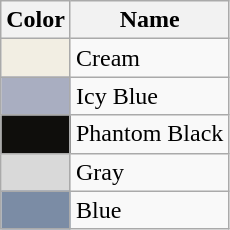<table class="wikitable">
<tr>
<th>Color</th>
<th>Name</th>
</tr>
<tr>
<td bgcolor="#f2eee3"></td>
<td>Cream</td>
</tr>
<tr>
<td bgcolor="#a9aec1"></td>
<td>Icy Blue</td>
</tr>
<tr>
<td bgcolor="#0f0e0c"></td>
<td>Phantom Black</td>
</tr>
<tr>
<td bgcolor="#d9d9d9"></td>
<td>Gray</td>
</tr>
<tr>
<td bgcolor="#7b8ca5"></td>
<td>Blue</td>
</tr>
</table>
